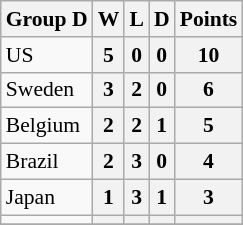<table class="wikitable sortable" style="font-size:90%">
<tr>
<th>Group D</th>
<th>W</th>
<th>L</th>
<th>D</th>
<th>Points</th>
</tr>
<tr>
<td>US</td>
<th>5</th>
<th>0</th>
<th>0</th>
<th>10</th>
</tr>
<tr>
<td>Sweden</td>
<th>3</th>
<th>2</th>
<th>0</th>
<th>6</th>
</tr>
<tr>
<td>Belgium</td>
<th>2</th>
<th>2</th>
<th>1</th>
<th>5</th>
</tr>
<tr>
<td>Brazil</td>
<th>2</th>
<th>3</th>
<th>0</th>
<th>4</th>
</tr>
<tr>
<td>Japan</td>
<th>1</th>
<th>3</th>
<th>1</th>
<th>3</th>
</tr>
<tr>
<td></td>
<th></th>
<th></th>
<th></th>
<th></th>
</tr>
<tr>
</tr>
</table>
